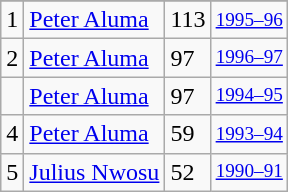<table class="wikitable">
<tr>
</tr>
<tr>
<td>1</td>
<td><a href='#'>Peter Aluma</a></td>
<td>113</td>
<td style="font-size:80%;"><a href='#'>1995–96</a></td>
</tr>
<tr>
<td>2</td>
<td><a href='#'>Peter Aluma</a></td>
<td>97</td>
<td style="font-size:80%;"><a href='#'>1996–97</a></td>
</tr>
<tr>
<td></td>
<td><a href='#'>Peter Aluma</a></td>
<td>97</td>
<td style="font-size:80%;"><a href='#'>1994–95</a></td>
</tr>
<tr>
<td>4</td>
<td><a href='#'>Peter Aluma</a></td>
<td>59</td>
<td style="font-size:80%;"><a href='#'>1993–94</a></td>
</tr>
<tr>
<td>5</td>
<td><a href='#'>Julius Nwosu</a></td>
<td>52</td>
<td style="font-size:80%;"><a href='#'>1990–91</a></td>
</tr>
</table>
